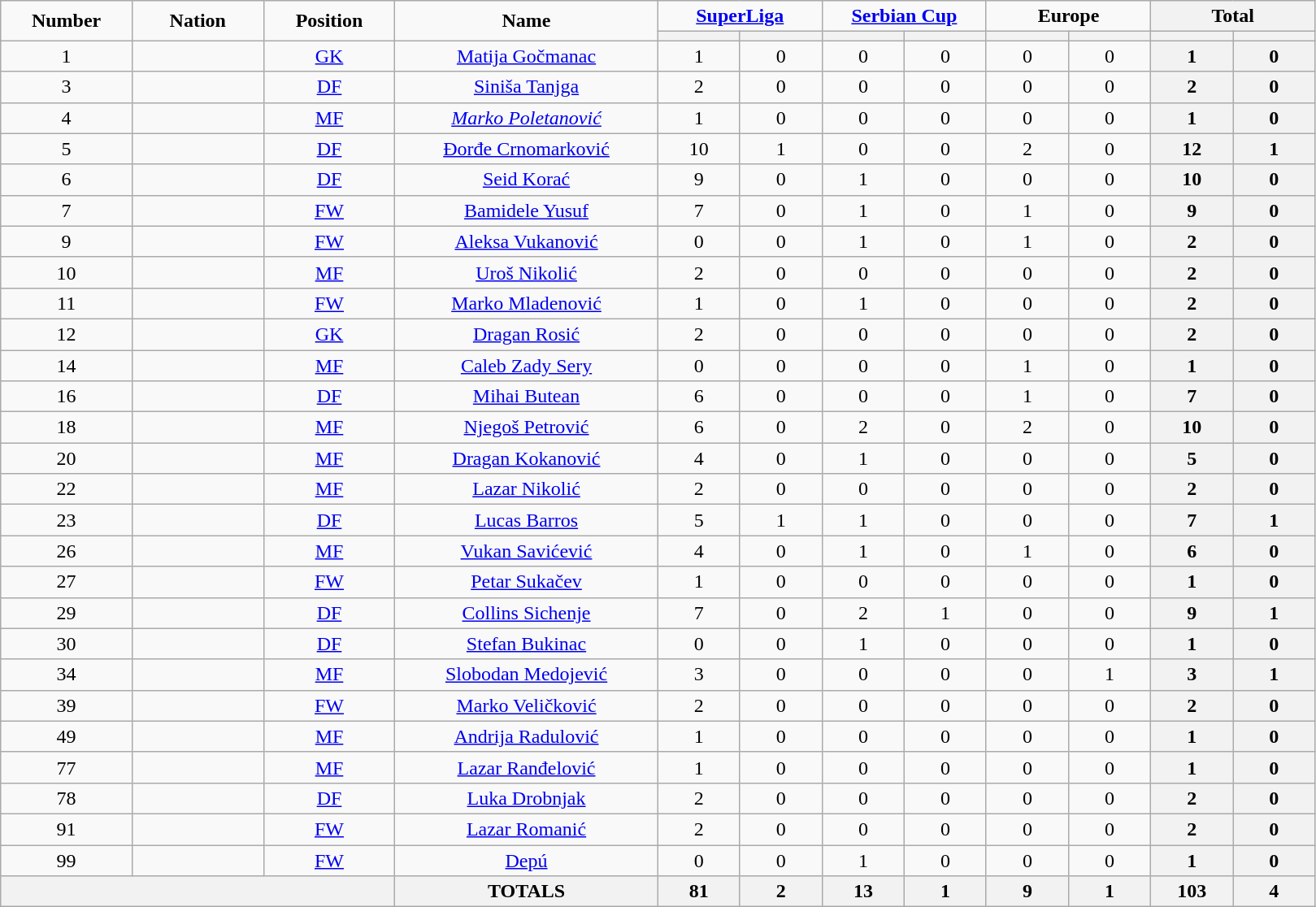<table class="wikitable" style="font-size: 100%; text-align: center;">
<tr>
<td rowspan="2" align="center" width="10%"><strong>Number</strong></td>
<td rowspan="2" align="center" width="10%"><strong>Nation</strong></td>
<td rowspan="2" align="center" width="10%"><strong>Position</strong></td>
<td rowspan="2" align="center" width="20%"><strong>Name</strong></td>
<td colspan="2" align="center"><strong><a href='#'>SuperLiga</a></strong></td>
<td colspan="2" align="center"><strong><a href='#'>Serbian Cup</a></strong></td>
<td colspan="2" align="center"><strong>Europe</strong></td>
<th colspan="2" align="center">Total</th>
</tr>
<tr>
<th width="60"></th>
<th width="60"></th>
<th width="60"></th>
<th width="60"></th>
<th width="60"></th>
<th width="60"></th>
<th width="60"></th>
<th width="60"></th>
</tr>
<tr>
<td>1</td>
<td></td>
<td><a href='#'>GK</a></td>
<td><a href='#'>Matija Gočmanac</a></td>
<td>1</td>
<td>0</td>
<td>0</td>
<td>0</td>
<td>0</td>
<td>0</td>
<th>1</th>
<th>0</th>
</tr>
<tr>
<td>3</td>
<td></td>
<td><a href='#'>DF</a></td>
<td><a href='#'>Siniša Tanjga</a></td>
<td>2</td>
<td>0</td>
<td>0</td>
<td>0</td>
<td>0</td>
<td>0</td>
<th>2</th>
<th>0</th>
</tr>
<tr>
<td>4</td>
<td></td>
<td><a href='#'>MF</a></td>
<td><a href='#'><em>Marko Poletanović</em></a></td>
<td>1</td>
<td>0</td>
<td>0</td>
<td>0</td>
<td>0</td>
<td>0</td>
<th>1</th>
<th>0</th>
</tr>
<tr>
<td>5</td>
<td></td>
<td><a href='#'>DF</a></td>
<td><a href='#'>Đorđe Crnomarković</a></td>
<td>10</td>
<td>1</td>
<td>0</td>
<td>0</td>
<td>2</td>
<td>0</td>
<th>12</th>
<th>1</th>
</tr>
<tr>
<td>6</td>
<td></td>
<td><a href='#'>DF</a></td>
<td><a href='#'>Seid Korać</a></td>
<td>9</td>
<td>0</td>
<td>1</td>
<td>0</td>
<td>0</td>
<td>0</td>
<th>10</th>
<th>0</th>
</tr>
<tr>
<td>7</td>
<td></td>
<td><a href='#'>FW</a></td>
<td><a href='#'>Bamidele Yusuf</a></td>
<td>7</td>
<td>0</td>
<td>1</td>
<td>0</td>
<td>1</td>
<td>0</td>
<th>9</th>
<th>0</th>
</tr>
<tr>
<td>9</td>
<td></td>
<td><a href='#'>FW</a></td>
<td><a href='#'>Aleksa Vukanović</a></td>
<td>0</td>
<td>0</td>
<td>1</td>
<td>0</td>
<td>1</td>
<td>0</td>
<th>2</th>
<th>0</th>
</tr>
<tr>
<td>10</td>
<td></td>
<td><a href='#'>MF</a></td>
<td><a href='#'>Uroš Nikolić</a></td>
<td>2</td>
<td>0</td>
<td>0</td>
<td>0</td>
<td>0</td>
<td>0</td>
<th>2</th>
<th>0</th>
</tr>
<tr>
<td>11</td>
<td></td>
<td><a href='#'>FW</a></td>
<td><a href='#'>Marko Mladenović</a></td>
<td>1</td>
<td>0</td>
<td>1</td>
<td>0</td>
<td>0</td>
<td>0</td>
<th>2</th>
<th>0</th>
</tr>
<tr>
<td>12</td>
<td></td>
<td><a href='#'>GK</a></td>
<td><a href='#'>Dragan Rosić</a></td>
<td>2</td>
<td>0</td>
<td>0</td>
<td>0</td>
<td>0</td>
<td>0</td>
<th>2</th>
<th>0</th>
</tr>
<tr>
<td>14</td>
<td></td>
<td><a href='#'>MF</a></td>
<td><a href='#'>Caleb Zady Sery</a></td>
<td>0</td>
<td>0</td>
<td>0</td>
<td>0</td>
<td>1</td>
<td>0</td>
<th>1</th>
<th>0</th>
</tr>
<tr>
<td>16</td>
<td></td>
<td><a href='#'>DF</a></td>
<td><a href='#'>Mihai Butean</a></td>
<td>6</td>
<td>0</td>
<td>0</td>
<td>0</td>
<td>1</td>
<td>0</td>
<th>7</th>
<th>0</th>
</tr>
<tr>
<td>18</td>
<td></td>
<td><a href='#'>MF</a></td>
<td><a href='#'>Njegoš Petrović</a></td>
<td>6</td>
<td>0</td>
<td>2</td>
<td>0</td>
<td>2</td>
<td>0</td>
<th>10</th>
<th>0</th>
</tr>
<tr>
<td>20</td>
<td></td>
<td><a href='#'>MF</a></td>
<td><a href='#'>Dragan Kokanović</a></td>
<td>4</td>
<td>0</td>
<td>1</td>
<td>0</td>
<td>0</td>
<td>0</td>
<th>5</th>
<th>0</th>
</tr>
<tr>
<td>22</td>
<td></td>
<td><a href='#'>MF</a></td>
<td><a href='#'>Lazar Nikolić</a></td>
<td>2</td>
<td>0</td>
<td>0</td>
<td>0</td>
<td>0</td>
<td>0</td>
<th>2</th>
<th>0</th>
</tr>
<tr>
<td>23</td>
<td></td>
<td><a href='#'>DF</a></td>
<td><a href='#'>Lucas Barros</a></td>
<td>5</td>
<td>1</td>
<td>1</td>
<td>0</td>
<td>0</td>
<td>0</td>
<th>7</th>
<th>1</th>
</tr>
<tr>
<td>26</td>
<td></td>
<td><a href='#'>MF</a></td>
<td><a href='#'>Vukan Savićević</a></td>
<td>4</td>
<td>0</td>
<td>1</td>
<td>0</td>
<td>1</td>
<td>0</td>
<th>6</th>
<th>0</th>
</tr>
<tr>
<td>27</td>
<td></td>
<td><a href='#'>FW</a></td>
<td><a href='#'>Petar Sukačev</a></td>
<td>1</td>
<td>0</td>
<td>0</td>
<td>0</td>
<td>0</td>
<td>0</td>
<th>1</th>
<th>0</th>
</tr>
<tr>
<td>29</td>
<td></td>
<td><a href='#'>DF</a></td>
<td><a href='#'>Collins Sichenje</a></td>
<td>7</td>
<td>0</td>
<td>2</td>
<td>1</td>
<td>0</td>
<td>0</td>
<th>9</th>
<th>1</th>
</tr>
<tr>
<td>30</td>
<td></td>
<td><a href='#'>DF</a></td>
<td><a href='#'>Stefan Bukinac</a></td>
<td>0</td>
<td>0</td>
<td>1</td>
<td>0</td>
<td>0</td>
<td>0</td>
<th>1</th>
<th>0</th>
</tr>
<tr>
<td>34</td>
<td></td>
<td><a href='#'>MF</a></td>
<td><a href='#'>Slobodan Medojević</a></td>
<td>3</td>
<td>0</td>
<td>0</td>
<td>0</td>
<td>0</td>
<td>1</td>
<th>3</th>
<th>1</th>
</tr>
<tr>
<td>39</td>
<td></td>
<td><a href='#'>FW</a></td>
<td><a href='#'>Marko Veličković</a></td>
<td>2</td>
<td>0</td>
<td>0</td>
<td>0</td>
<td>0</td>
<td>0</td>
<th>2</th>
<th>0</th>
</tr>
<tr>
<td>49</td>
<td></td>
<td><a href='#'>MF</a></td>
<td><a href='#'>Andrija Radulović</a></td>
<td>1</td>
<td>0</td>
<td>0</td>
<td>0</td>
<td>0</td>
<td>0</td>
<th>1</th>
<th>0</th>
</tr>
<tr>
<td>77</td>
<td></td>
<td><a href='#'>MF</a></td>
<td><a href='#'>Lazar Ranđelović</a></td>
<td>1</td>
<td>0</td>
<td>0</td>
<td>0</td>
<td>0</td>
<td>0</td>
<th>1</th>
<th>0</th>
</tr>
<tr>
<td>78</td>
<td></td>
<td><a href='#'>DF</a></td>
<td><a href='#'>Luka Drobnjak</a></td>
<td>2</td>
<td>0</td>
<td>0</td>
<td>0</td>
<td>0</td>
<td>0</td>
<th>2</th>
<th>0</th>
</tr>
<tr>
<td>91</td>
<td></td>
<td><a href='#'>FW</a></td>
<td><a href='#'>Lazar Romanić</a></td>
<td>2</td>
<td>0</td>
<td>0</td>
<td>0</td>
<td>0</td>
<td>0</td>
<th>2</th>
<th>0</th>
</tr>
<tr>
<td>99</td>
<td></td>
<td><a href='#'>FW</a></td>
<td><a href='#'>Depú</a></td>
<td>0</td>
<td>0</td>
<td>1</td>
<td>0</td>
<td>0</td>
<td>0</td>
<th>1</th>
<th>0</th>
</tr>
<tr>
<th colspan="3"></th>
<th>TOTALS</th>
<th>81</th>
<th>2</th>
<th>13</th>
<th>1</th>
<th>9</th>
<th>1</th>
<th>103</th>
<th>4</th>
</tr>
</table>
